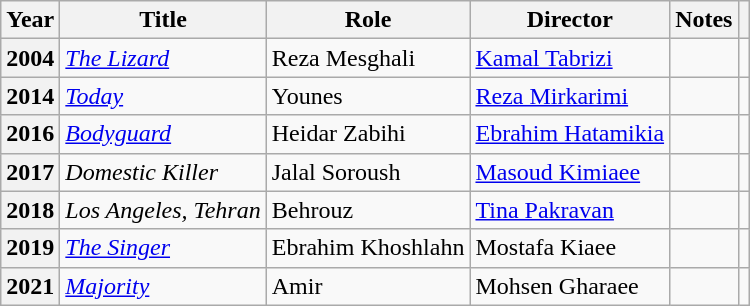<table class="wikitable plainrowheaders sortable" style="font-size:100%">
<tr>
<th scope="col">Year</th>
<th scope="col">Title</th>
<th scope="col">Role</th>
<th scope="col">Director</th>
<th class="unsortable" scope="col">Notes</th>
<th></th>
</tr>
<tr>
<th scope="row">2004</th>
<td><em><a href='#'>The Lizard</a></em></td>
<td>Reza Mesghali</td>
<td><a href='#'>Kamal Tabrizi</a></td>
<td></td>
<td></td>
</tr>
<tr>
<th scope="row">2014</th>
<td><em><a href='#'>Today</a></em></td>
<td>Younes</td>
<td><a href='#'>Reza Mirkarimi</a></td>
<td></td>
<td></td>
</tr>
<tr>
<th scope="row">2016</th>
<td><em><a href='#'>Bodyguard</a></em></td>
<td>Heidar Zabihi</td>
<td><a href='#'>Ebrahim Hatamikia</a></td>
<td></td>
<td></td>
</tr>
<tr>
<th scope="row">2017</th>
<td><em>Domestic Killer</em></td>
<td>Jalal Soroush</td>
<td><a href='#'>Masoud Kimiaee</a></td>
<td></td>
<td></td>
</tr>
<tr>
<th scope="row">2018</th>
<td><em>Los Angeles, Tehran</em></td>
<td>Behrouz</td>
<td><a href='#'>Tina Pakravan</a></td>
<td></td>
<td></td>
</tr>
<tr>
<th scope="row">2019</th>
<td><a href='#'><em>The Singer</em></a></td>
<td>Ebrahim Khoshlahn</td>
<td>Mostafa Kiaee</td>
<td></td>
<td></td>
</tr>
<tr>
<th scope="row">2021</th>
<td><em><a href='#'>Majority</a></em></td>
<td>Amir</td>
<td>Mohsen Gharaee</td>
<td></td>
<td></td>
</tr>
</table>
